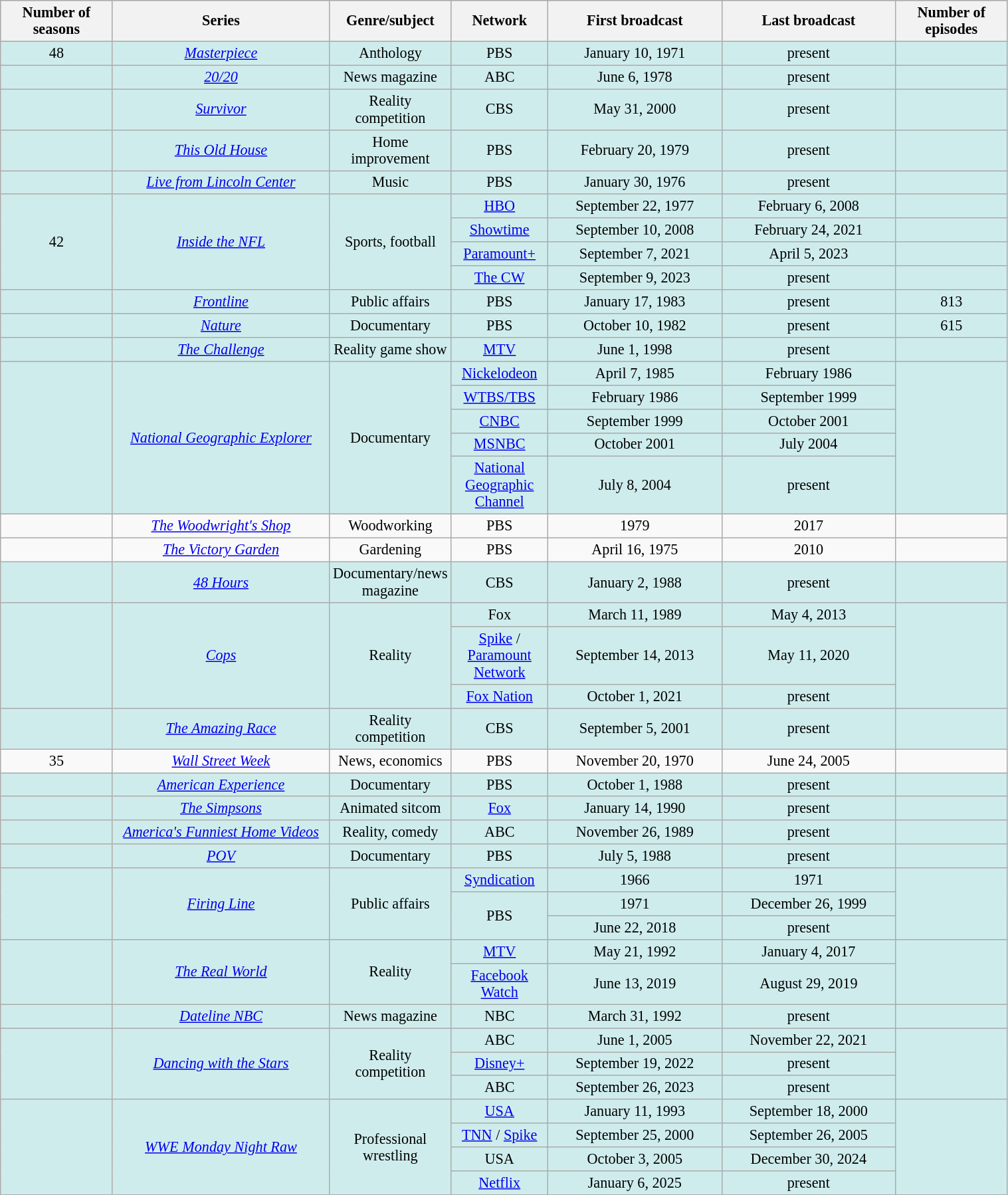<table class="wikitable" style="font-size:92.5%; text-align:center;" width="80%">
<tr bgcolor="#CCCCCC">
<th style="width:12.5%">Number of<br>seasons</th>
<th style="width:25%">Series</th>
<th>Genre/subject</th>
<th style="width:10%">Network</th>
<th style="width:20%">First broadcast</th>
<th style="width:20%">Last broadcast</th>
<th style="width:12.5%">Number of<br>episodes</th>
</tr>
<tr bgcolor=#CFECEC>
<td>48</td>
<td><em><a href='#'>Masterpiece</a></em></td>
<td>Anthology</td>
<td>PBS</td>
<td>January 10, 1971</td>
<td>present</td>
<td></td>
</tr>
<tr bgcolor=#CFECEC>
<td></td>
<td><em><a href='#'>20/20</a></em></td>
<td>News magazine</td>
<td>ABC</td>
<td>June 6, 1978</td>
<td>present</td>
<td></td>
</tr>
<tr bgcolor=#CFECEC>
<td></td>
<td><em><a href='#'>Survivor</a></em></td>
<td>Reality competition</td>
<td>CBS</td>
<td>May 31, 2000</td>
<td>present</td>
<td></td>
</tr>
<tr bgcolor=#CFECEC>
<td></td>
<td><em><a href='#'>This Old House</a></em></td>
<td>Home improvement</td>
<td>PBS</td>
<td>February 20, 1979</td>
<td>present</td>
<td></td>
</tr>
<tr bgcolor=#CFECEC>
<td></td>
<td><em><a href='#'>Live from Lincoln Center</a></em></td>
<td>Music</td>
<td>PBS</td>
<td>January 30, 1976</td>
<td>present</td>
<td></td>
</tr>
<tr bgcolor=#CFECEC>
<td rowspan="4">42</td>
<td rowspan="4"><em><a href='#'>Inside the NFL</a></em></td>
<td rowspan="4">Sports, football</td>
<td><a href='#'>HBO</a></td>
<td>September 22, 1977</td>
<td>February 6, 2008</td>
<td></td>
</tr>
<tr bgcolor=#CFECEC>
<td><a href='#'>Showtime</a></td>
<td>September 10, 2008</td>
<td>February 24, 2021</td>
<td></td>
</tr>
<tr bgcolor=#CFECEC>
<td><a href='#'>Paramount+</a></td>
<td>September 7, 2021</td>
<td>April 5, 2023</td>
<td></td>
</tr>
<tr bgcolor=#CFECEC>
<td><a href='#'>The CW</a></td>
<td>September 9, 2023</td>
<td>present</td>
<td></td>
</tr>
<tr bgcolor=#CFECEC>
<td></td>
<td><em><a href='#'>Frontline</a></em></td>
<td>Public affairs</td>
<td>PBS</td>
<td>January 17, 1983</td>
<td>present</td>
<td>813</td>
</tr>
<tr bgcolor=#CFECEC>
<td></td>
<td><em><a href='#'>Nature</a></em></td>
<td>Documentary</td>
<td>PBS</td>
<td>October 10, 1982</td>
<td>present</td>
<td>615</td>
</tr>
<tr bgcolor=#CFECEC>
<td></td>
<td><em><a href='#'>The Challenge</a></em></td>
<td>Reality game show</td>
<td><a href='#'>MTV</a></td>
<td>June 1, 1998</td>
<td>present</td>
<td></td>
</tr>
<tr bgcolor=#CFECEC>
<td rowspan="5"></td>
<td rowspan="5"><em><a href='#'>National Geographic Explorer</a></em></td>
<td rowspan="5">Documentary</td>
<td><a href='#'>Nickelodeon</a></td>
<td>April 7, 1985</td>
<td>February 1986</td>
<td rowspan="5"></td>
</tr>
<tr bgcolor=#CFECEC>
<td><a href='#'>WTBS/TBS</a></td>
<td>February 1986</td>
<td>September 1999</td>
</tr>
<tr bgcolor=#CFECEC>
<td><a href='#'>CNBC</a></td>
<td>September 1999</td>
<td>October 2001</td>
</tr>
<tr bgcolor=#CFECEC>
<td><a href='#'>MSNBC</a></td>
<td>October 2001</td>
<td>July 2004</td>
</tr>
<tr bgcolor=#CFECEC>
<td><a href='#'>National Geographic Channel</a></td>
<td>July 8, 2004</td>
<td>present</td>
</tr>
<tr>
<td></td>
<td><em><a href='#'>The Woodwright's Shop</a></em></td>
<td>Woodworking</td>
<td>PBS</td>
<td>1979</td>
<td>2017</td>
<td></td>
</tr>
<tr>
<td></td>
<td><em><a href='#'>The Victory Garden</a></em></td>
<td>Gardening</td>
<td>PBS</td>
<td>April 16, 1975</td>
<td>2010</td>
<td></td>
</tr>
<tr bgcolor=#CFECEC>
<td></td>
<td><em><a href='#'>48 Hours</a></em></td>
<td>Documentary/news magazine</td>
<td>CBS</td>
<td>January 2, 1988</td>
<td>present</td>
<td></td>
</tr>
<tr bgcolor=#CFECEC>
<td rowspan="3"></td>
<td rowspan="3"><em><a href='#'>Cops</a></em></td>
<td rowspan="3">Reality</td>
<td>Fox</td>
<td>March 11, 1989</td>
<td>May 4, 2013</td>
<td rowspan="3"></td>
</tr>
<tr bgcolor=#CFECEC>
<td><a href='#'>Spike</a> / <a href='#'>Paramount Network</a></td>
<td>September 14, 2013</td>
<td>May 11, 2020</td>
</tr>
<tr bgcolor=#CFECEC>
<td><a href='#'>Fox Nation</a></td>
<td>October 1, 2021</td>
<td>present</td>
</tr>
<tr bgcolor=#CFECEC>
<td></td>
<td><em><a href='#'>The Amazing Race</a></em></td>
<td>Reality competition</td>
<td>CBS</td>
<td>September 5, 2001</td>
<td>present</td>
<td></td>
</tr>
<tr>
<td>35</td>
<td><em><a href='#'>Wall Street Week</a></em></td>
<td>News, economics</td>
<td>PBS</td>
<td>November 20, 1970</td>
<td>June 24, 2005</td>
<td></td>
</tr>
<tr bgcolor=#CFECEC>
<td></td>
<td><em><a href='#'>American Experience</a></em></td>
<td>Documentary</td>
<td>PBS</td>
<td>October 1, 1988</td>
<td>present</td>
<td></td>
</tr>
<tr bgcolor=#CFECEC>
<td></td>
<td><em><a href='#'>The Simpsons</a></em></td>
<td>Animated sitcom</td>
<td><a href='#'>Fox</a></td>
<td>January 14, 1990</td>
<td>present</td>
<td></td>
</tr>
<tr bgcolor=#CFECEC>
<td></td>
<td><em><a href='#'>America's Funniest Home Videos</a></em></td>
<td>Reality, comedy</td>
<td>ABC</td>
<td>November 26, 1989</td>
<td>present</td>
<td></td>
</tr>
<tr bgcolor=#CFECEC>
<td></td>
<td><em><a href='#'>POV</a></em></td>
<td>Documentary</td>
<td>PBS</td>
<td>July 5, 1988</td>
<td>present</td>
<td></td>
</tr>
<tr bgcolor=#CFECEC>
<td rowspan="3"></td>
<td rowspan="3"><em><a href='#'>Firing Line</a></em></td>
<td rowspan="3">Public affairs</td>
<td><a href='#'>Syndication</a></td>
<td>1966</td>
<td>1971</td>
<td rowspan="3"></td>
</tr>
<tr bgcolor=#CFECEC>
<td rowspan="2">PBS</td>
<td>1971</td>
<td>December 26, 1999</td>
</tr>
<tr bgcolor=#CFECEC>
<td>June 22, 2018</td>
<td>present</td>
</tr>
<tr bgcolor=#CFECEC>
<td rowspan=2></td>
<td rowspan=2><em><a href='#'>The Real World</a></em></td>
<td rowspan=2>Reality</td>
<td><a href='#'>MTV</a></td>
<td>May 21, 1992</td>
<td>January 4, 2017</td>
<td rowspan=2></td>
</tr>
<tr bgcolor=#CFECEC>
<td><a href='#'>Facebook Watch</a></td>
<td>June 13, 2019</td>
<td>August 29, 2019</td>
</tr>
<tr bgcolor=#CFECEC>
<td></td>
<td><em><a href='#'>Dateline NBC</a></em></td>
<td>News magazine</td>
<td>NBC</td>
<td>March 31, 1992</td>
<td>present</td>
<td></td>
</tr>
<tr bgcolor=#CFECEC>
<td rowspan="3"></td>
<td rowspan="3"><em><a href='#'>Dancing with the Stars</a></em></td>
<td rowspan="3">Reality competition</td>
<td>ABC</td>
<td>June 1, 2005</td>
<td>November 22, 2021</td>
<td rowspan="3"></td>
</tr>
<tr bgcolor=#CFECEC>
<td><a href='#'>Disney+</a></td>
<td>September 19, 2022</td>
<td>present</td>
</tr>
<tr bgcolor=#CFECEC>
<td>ABC</td>
<td>September 26, 2023</td>
<td>present</td>
</tr>
<tr bgcolor=#CFECEC>
<td rowspan="4"></td>
<td rowspan="4"><em><a href='#'>WWE Monday Night Raw</a></em></td>
<td rowspan="4">Professional wrestling</td>
<td><a href='#'>USA</a></td>
<td>January 11, 1993</td>
<td>September 18, 2000</td>
<td rowspan="4"></td>
</tr>
<tr bgcolor=#CFECEC>
<td><a href='#'>TNN</a> / <a href='#'>Spike</a></td>
<td>September 25, 2000</td>
<td>September 26, 2005</td>
</tr>
<tr bgcolor=#CFECEC>
<td>USA</td>
<td>October 3, 2005</td>
<td>December 30, 2024</td>
</tr>
<tr bgcolor=#CFECEC>
<td><a href='#'>Netflix</a></td>
<td>January 6, 2025</td>
<td>present</td>
</tr>
</table>
